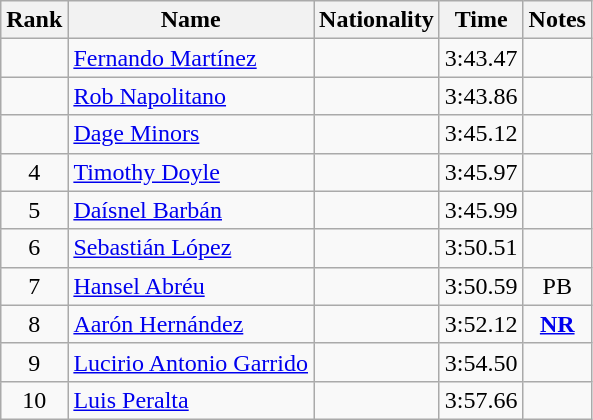<table class="wikitable sortable" style="text-align:center">
<tr>
<th>Rank</th>
<th>Name</th>
<th>Nationality</th>
<th>Time</th>
<th>Notes</th>
</tr>
<tr>
<td></td>
<td align=left><a href='#'>Fernando Martínez</a></td>
<td align=left></td>
<td>3:43.47</td>
<td></td>
</tr>
<tr>
<td></td>
<td align=left><a href='#'>Rob Napolitano</a></td>
<td align=left></td>
<td>3:43.86</td>
<td></td>
</tr>
<tr>
<td></td>
<td align=left><a href='#'>Dage Minors</a></td>
<td align=left></td>
<td>3:45.12</td>
<td></td>
</tr>
<tr>
<td>4</td>
<td align=left><a href='#'>Timothy Doyle</a></td>
<td align=left></td>
<td>3:45.97</td>
<td></td>
</tr>
<tr>
<td>5</td>
<td align=left><a href='#'>Daísnel Barbán</a></td>
<td align=left></td>
<td>3:45.99</td>
<td></td>
</tr>
<tr>
<td>6</td>
<td align=left><a href='#'>Sebastián López</a></td>
<td align=left></td>
<td>3:50.51</td>
<td></td>
</tr>
<tr>
<td>7</td>
<td align=left><a href='#'>Hansel Abréu</a></td>
<td align=left></td>
<td>3:50.59</td>
<td>PB</td>
</tr>
<tr>
<td>8</td>
<td align=left><a href='#'>Aarón Hernández</a></td>
<td align=left></td>
<td>3:52.12</td>
<td><strong><a href='#'>NR</a></strong></td>
</tr>
<tr>
<td>9</td>
<td align=left><a href='#'>Lucirio Antonio Garrido</a></td>
<td align=left></td>
<td>3:54.50</td>
<td></td>
</tr>
<tr>
<td>10</td>
<td align=left><a href='#'>Luis Peralta</a></td>
<td align=left></td>
<td>3:57.66</td>
<td></td>
</tr>
</table>
